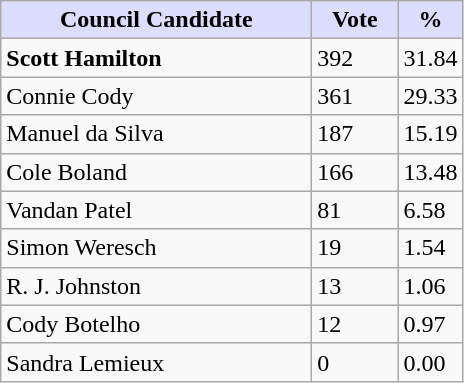<table class="wikitable">
<tr>
<th style="background:#ddf; width:200px;">Council Candidate</th>
<th style="background:#ddf; width:50px;">Vote</th>
<th style="background:#ddf; width:30px;">%</th>
</tr>
<tr>
<td><strong>Scott Hamilton</strong></td>
<td>392</td>
<td>31.84</td>
</tr>
<tr>
<td>Connie Cody</td>
<td>361</td>
<td>29.33</td>
</tr>
<tr>
<td>Manuel da Silva</td>
<td>187</td>
<td>15.19</td>
</tr>
<tr>
<td>Cole Boland</td>
<td>166</td>
<td>13.48</td>
</tr>
<tr>
<td>Vandan Patel</td>
<td>81</td>
<td>6.58</td>
</tr>
<tr>
<td>Simon Weresch</td>
<td>19</td>
<td>1.54</td>
</tr>
<tr>
<td>R. J. Johnston</td>
<td>13</td>
<td>1.06</td>
</tr>
<tr>
<td>Cody Botelho</td>
<td>12</td>
<td>0.97</td>
</tr>
<tr>
<td>Sandra Lemieux</td>
<td>0</td>
<td>0.00</td>
</tr>
</table>
